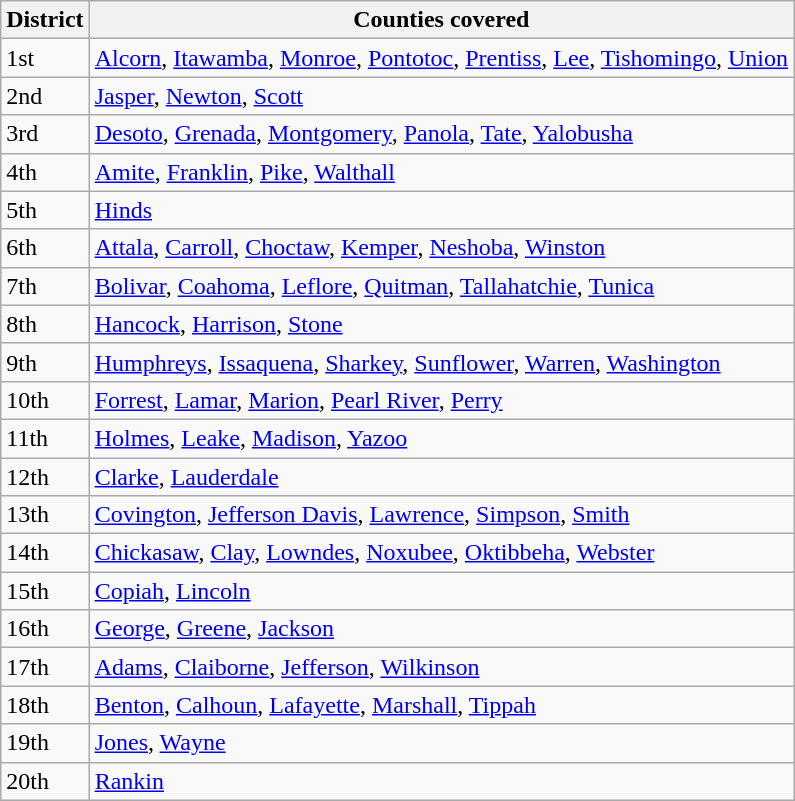<table class="wikitable">
<tr>
<th>District</th>
<th>Counties covered</th>
</tr>
<tr>
<td>1st</td>
<td><a href='#'>Alcorn</a>, <a href='#'>Itawamba</a>, <a href='#'>Monroe</a>, <a href='#'>Pontotoc</a>, <a href='#'>Prentiss</a>, <a href='#'>Lee</a>, <a href='#'>Tishomingo</a>, <a href='#'>Union</a></td>
</tr>
<tr>
<td>2nd</td>
<td><a href='#'>Jasper</a>, <a href='#'>Newton</a>, <a href='#'>Scott</a></td>
</tr>
<tr>
<td>3rd</td>
<td><a href='#'>Desoto</a>, <a href='#'>Grenada</a>, <a href='#'>Montgomery</a>, <a href='#'>Panola</a>, <a href='#'>Tate</a>, <a href='#'>Yalobusha</a></td>
</tr>
<tr>
<td>4th</td>
<td><a href='#'>Amite</a>, <a href='#'>Franklin</a>, <a href='#'>Pike</a>, <a href='#'>Walthall</a></td>
</tr>
<tr>
<td>5th</td>
<td><a href='#'>Hinds</a></td>
</tr>
<tr>
<td>6th</td>
<td><a href='#'>Attala</a>, <a href='#'>Carroll</a>, <a href='#'>Choctaw</a>, <a href='#'>Kemper</a>, <a href='#'>Neshoba</a>, <a href='#'>Winston</a></td>
</tr>
<tr>
<td>7th</td>
<td><a href='#'>Bolivar</a>, <a href='#'>Coahoma</a>, <a href='#'>Leflore</a>, <a href='#'>Quitman</a>, <a href='#'>Tallahatchie</a>, <a href='#'>Tunica</a></td>
</tr>
<tr>
<td>8th</td>
<td><a href='#'>Hancock</a>, <a href='#'>Harrison</a>, <a href='#'>Stone</a></td>
</tr>
<tr>
<td>9th</td>
<td><a href='#'>Humphreys</a>, <a href='#'>Issaquena</a>, <a href='#'>Sharkey</a>, <a href='#'>Sunflower</a>, <a href='#'>Warren</a>, <a href='#'>Washington</a></td>
</tr>
<tr>
<td>10th</td>
<td><a href='#'>Forrest</a>, <a href='#'>Lamar</a>, <a href='#'>Marion</a>, <a href='#'>Pearl River</a>, <a href='#'>Perry</a></td>
</tr>
<tr>
<td>11th</td>
<td><a href='#'>Holmes</a>, <a href='#'>Leake</a>, <a href='#'>Madison</a>, <a href='#'>Yazoo</a></td>
</tr>
<tr>
<td>12th</td>
<td><a href='#'>Clarke</a>, <a href='#'>Lauderdale</a></td>
</tr>
<tr>
<td>13th</td>
<td><a href='#'>Covington</a>, <a href='#'>Jefferson Davis</a>, <a href='#'>Lawrence</a>, <a href='#'>Simpson</a>, <a href='#'>Smith</a></td>
</tr>
<tr>
<td>14th</td>
<td><a href='#'>Chickasaw</a>, <a href='#'>Clay</a>, <a href='#'>Lowndes</a>, <a href='#'>Noxubee</a>, <a href='#'>Oktibbeha</a>, <a href='#'>Webster</a></td>
</tr>
<tr>
<td>15th</td>
<td><a href='#'>Copiah</a>, <a href='#'>Lincoln</a></td>
</tr>
<tr>
<td>16th</td>
<td><a href='#'>George</a>, <a href='#'>Greene</a>, <a href='#'>Jackson</a></td>
</tr>
<tr>
<td>17th</td>
<td><a href='#'>Adams</a>, <a href='#'>Claiborne</a>, <a href='#'>Jefferson</a>, <a href='#'>Wilkinson</a></td>
</tr>
<tr>
<td>18th</td>
<td><a href='#'>Benton</a>, <a href='#'>Calhoun</a>, <a href='#'>Lafayette</a>, <a href='#'>Marshall</a>, <a href='#'>Tippah</a></td>
</tr>
<tr>
<td>19th</td>
<td><a href='#'>Jones</a>, <a href='#'>Wayne</a></td>
</tr>
<tr>
<td>20th</td>
<td><a href='#'>Rankin</a></td>
</tr>
</table>
